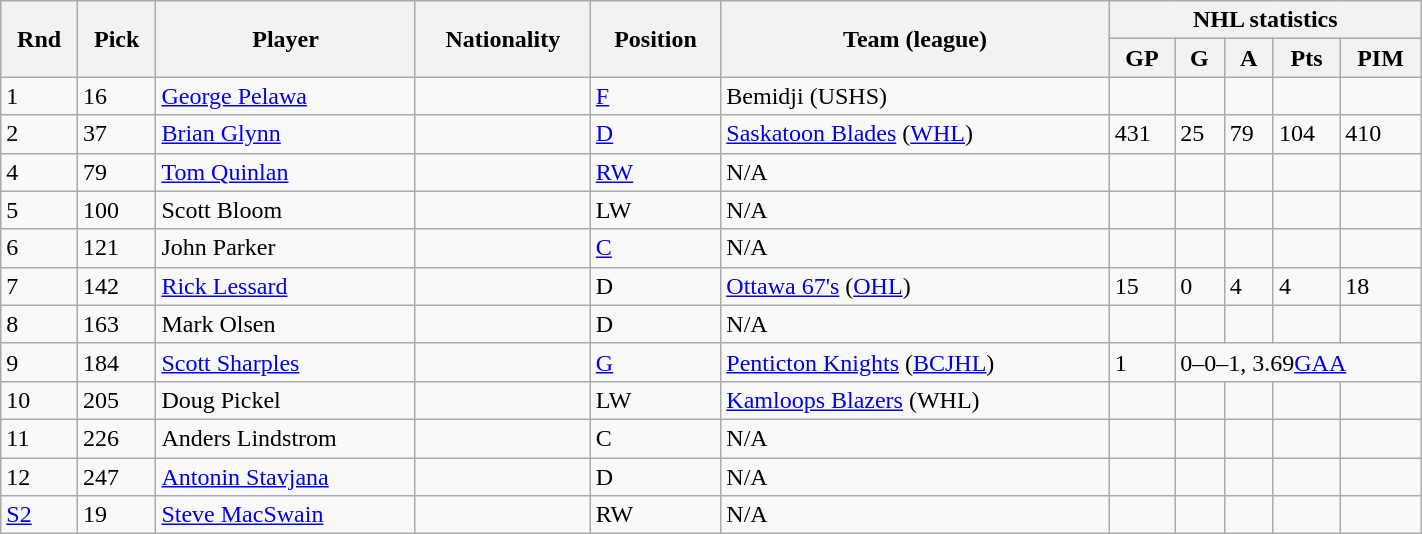<table class="wikitable"  width="75%">
<tr>
<th rowspan="2">Rnd</th>
<th rowspan="2">Pick</th>
<th rowspan="2">Player</th>
<th rowspan="2">Nationality</th>
<th rowspan="2">Position</th>
<th rowspan="2">Team (league)</th>
<th colspan="5">NHL statistics</th>
</tr>
<tr>
<th>GP</th>
<th>G</th>
<th>A</th>
<th>Pts</th>
<th>PIM</th>
</tr>
<tr>
<td>1</td>
<td>16</td>
<td><a href='#'>George Pelawa</a></td>
<td></td>
<td><a href='#'>F</a></td>
<td>Bemidji (USHS)</td>
<td></td>
<td></td>
<td></td>
<td></td>
<td></td>
</tr>
<tr>
<td>2</td>
<td>37</td>
<td><a href='#'>Brian Glynn</a></td>
<td></td>
<td><a href='#'>D</a></td>
<td><a href='#'>Saskatoon Blades</a> (<a href='#'>WHL</a>)</td>
<td>431</td>
<td>25</td>
<td>79</td>
<td>104</td>
<td>410</td>
</tr>
<tr>
<td>4</td>
<td>79</td>
<td><a href='#'>Tom Quinlan</a></td>
<td></td>
<td><a href='#'>RW</a></td>
<td>N/A</td>
<td></td>
<td></td>
<td></td>
<td></td>
<td></td>
</tr>
<tr>
<td>5</td>
<td>100</td>
<td>Scott Bloom</td>
<td></td>
<td>LW</td>
<td>N/A</td>
<td></td>
<td></td>
<td></td>
<td></td>
<td></td>
</tr>
<tr>
<td>6</td>
<td>121</td>
<td>John Parker</td>
<td></td>
<td><a href='#'>C</a></td>
<td>N/A</td>
<td></td>
<td></td>
<td></td>
<td></td>
<td></td>
</tr>
<tr>
<td>7</td>
<td>142</td>
<td><a href='#'>Rick Lessard</a></td>
<td></td>
<td>D</td>
<td><a href='#'>Ottawa 67's</a> (<a href='#'>OHL</a>)</td>
<td>15</td>
<td>0</td>
<td>4</td>
<td>4</td>
<td>18</td>
</tr>
<tr>
<td>8</td>
<td>163</td>
<td>Mark Olsen</td>
<td></td>
<td>D</td>
<td>N/A</td>
<td></td>
<td></td>
<td></td>
<td></td>
<td></td>
</tr>
<tr>
<td>9</td>
<td>184</td>
<td><a href='#'>Scott Sharples</a></td>
<td></td>
<td><a href='#'>G</a></td>
<td><a href='#'>Penticton Knights</a> (<a href='#'>BCJHL</a>)</td>
<td>1</td>
<td colspan="4">0–0–1, 3.69<a href='#'>GAA</a></td>
</tr>
<tr>
<td>10</td>
<td>205</td>
<td>Doug Pickel</td>
<td></td>
<td>LW</td>
<td><a href='#'>Kamloops Blazers</a> (WHL)</td>
<td></td>
<td></td>
<td></td>
<td></td>
<td></td>
</tr>
<tr>
<td>11</td>
<td>226</td>
<td>Anders Lindstrom</td>
<td></td>
<td>C</td>
<td>N/A</td>
<td></td>
<td></td>
<td></td>
<td></td>
<td></td>
</tr>
<tr>
<td>12</td>
<td>247</td>
<td><a href='#'>Antonin Stavjana</a></td>
<td></td>
<td>D</td>
<td>N/A</td>
<td></td>
<td></td>
<td></td>
<td></td>
<td></td>
</tr>
<tr>
<td><a href='#'>S2</a></td>
<td>19</td>
<td><a href='#'>Steve MacSwain</a></td>
<td></td>
<td>RW</td>
<td>N/A</td>
<td></td>
<td></td>
<td></td>
<td></td>
<td></td>
</tr>
</table>
